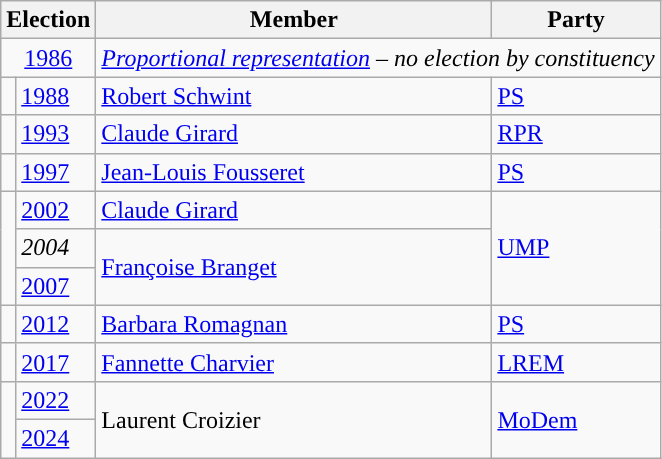<table class="wikitable">
<tr>
<th colspan="2">Election</th>
<th>Member</th>
<th>Party</th>
</tr>
<tr>
<td colspan="2" align="center"><a href='#'>1986</a></td>
<td colspan="2"><em><a href='#'>Proportional representation</a> – no election by constituency</em></td>
</tr>
<tr>
<td style="color:inherit;background-color: "></td>
<td><a href='#'>1988</a></td>
<td><a href='#'>Robert Schwint</a></td>
<td><a href='#'>PS</a></td>
</tr>
<tr>
<td style="color:inherit;background-color: "></td>
<td><a href='#'>1993</a></td>
<td><a href='#'>Claude Girard</a></td>
<td><a href='#'>RPR</a></td>
</tr>
<tr>
<td style="color:inherit;background-color: "></td>
<td><a href='#'>1997</a></td>
<td><a href='#'>Jean-Louis Fousseret</a></td>
<td><a href='#'>PS</a></td>
</tr>
<tr>
<td rowspan="3" style="color:inherit;background-color: "></td>
<td><a href='#'>2002</a></td>
<td><a href='#'>Claude Girard</a></td>
<td rowspan="3"><a href='#'>UMP</a></td>
</tr>
<tr>
<td><em>2004</em></td>
<td rowspan="2"><a href='#'>Françoise Branget</a></td>
</tr>
<tr>
<td><a href='#'>2007</a></td>
</tr>
<tr>
<td style="color:inherit;background-color: "></td>
<td><a href='#'>2012</a></td>
<td><a href='#'>Barbara Romagnan</a></td>
<td><a href='#'>PS</a></td>
</tr>
<tr>
<td style="color:inherit;background-color: "></td>
<td><a href='#'>2017</a></td>
<td><a href='#'>Fannette Charvier</a></td>
<td><a href='#'>LREM</a></td>
</tr>
<tr>
<td rowspan="2" style="color:inherit;background-color: "></td>
<td><a href='#'>2022</a></td>
<td rowspan="2">Laurent Croizier</td>
<td rowspan="2"><a href='#'>MoDem</a></td>
</tr>
<tr>
<td><a href='#'>2024</a></td>
</tr>
</table>
